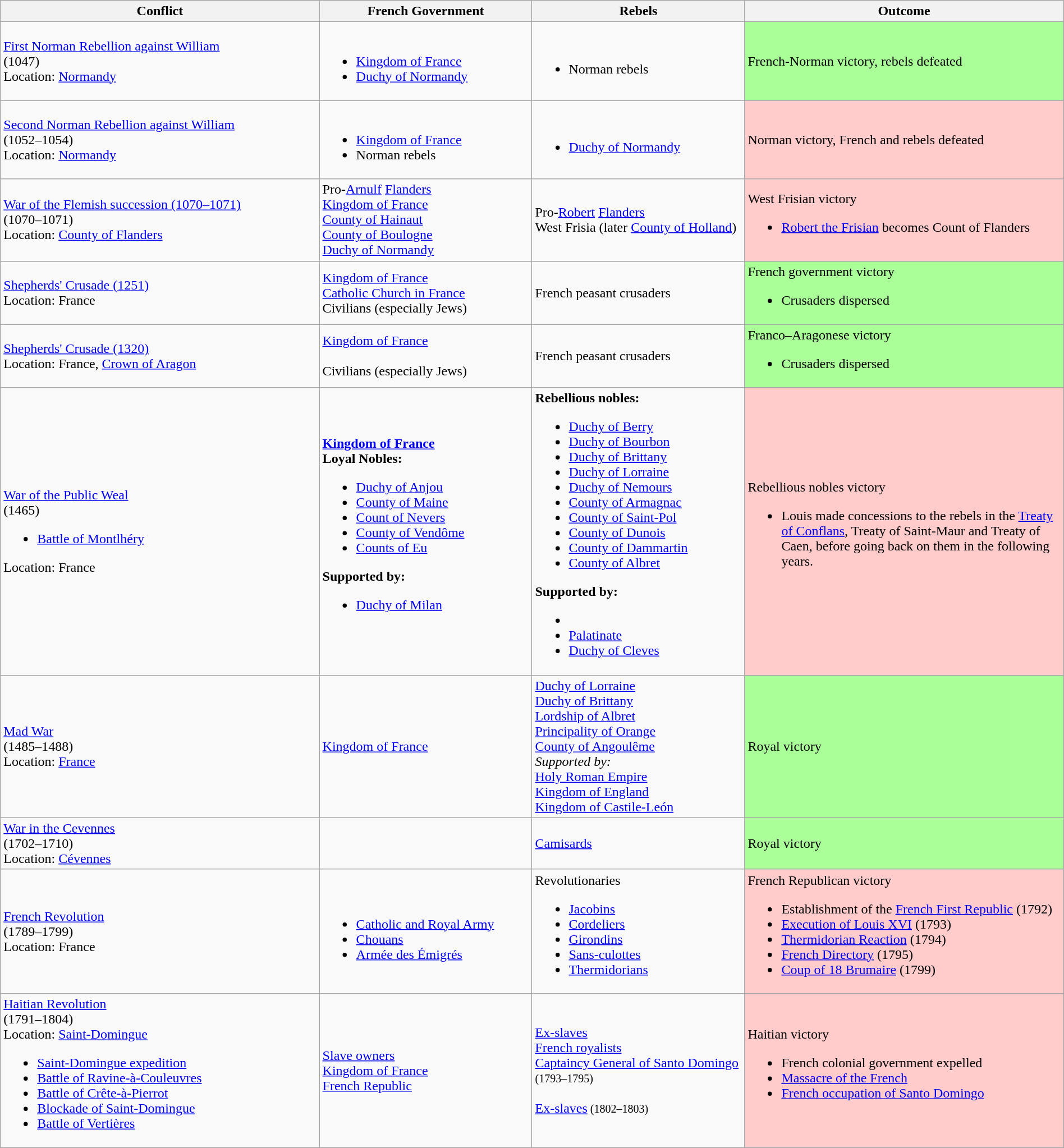<table class="wikitable sortable" width="100%">
<tr>
<th rowspan="1" width=30%>Conflict</th>
<th rowspan="1" width=20%>French Government</th>
<th rowspan="1" width=20%>Rebels</th>
<th rowspan="1" width=30%>Outcome</th>
</tr>
<tr>
<td><a href='#'>First Norman Rebellion against William</a><br>(1047)<br>Location: <a href='#'>Normandy</a></td>
<td><br><ul><li><a href='#'>Kingdom of France</a></li><li><a href='#'>Duchy of Normandy</a></li></ul></td>
<td><br><ul><li>Norman rebels</li></ul></td>
<td bgcolor="#AF9">French-Norman victory, rebels defeated</td>
</tr>
<tr>
<td><a href='#'>Second Norman Rebellion against William</a><br>(1052–1054)<br>Location: <a href='#'>Normandy</a></td>
<td><br><ul><li><a href='#'>Kingdom of France</a></li><li>Norman rebels</li></ul></td>
<td><br><ul><li><a href='#'>Duchy of Normandy</a></li></ul></td>
<td bgcolor="#FFCCCB">Norman victory, French and rebels defeated</td>
</tr>
<tr>
<td><a href='#'>War of the Flemish succession (1070–1071)</a><br>(1070–1071)<br>Location: <a href='#'>County of Flanders</a></td>
<td> Pro-<a href='#'>Arnulf</a> <a href='#'>Flanders</a><br> <a href='#'>Kingdom of France</a><br> <a href='#'>County of Hainaut</a><br> <a href='#'>County of Boulogne</a><br> <a href='#'>Duchy of Normandy</a></td>
<td> Pro-<a href='#'>Robert</a> <a href='#'>Flanders</a><br>West Frisia (later <a href='#'>County of Holland</a>)</td>
<td bgcolor="#FFCCCB">West Frisian victory<br><ul><li><a href='#'>Robert the Frisian</a> becomes Count of Flanders</li></ul></td>
</tr>
<tr>
<td><a href='#'>Shepherds' Crusade (1251)</a><br>Location: France</td>
<td> <a href='#'>Kingdom of France</a><br><a href='#'>Catholic Church in France</a><br>Civilians (especially Jews)</td>
<td>French peasant crusaders</td>
<td bgcolor="#AF9">French government victory<br><ul><li>Crusaders dispersed</li></ul></td>
</tr>
<tr>
<td><a href='#'>Shepherds' Crusade (1320)</a><br>Location: France, <a href='#'>Crown of Aragon</a></td>
<td> <a href='#'>Kingdom of France</a><br><br>Civilians (especially Jews)</td>
<td>French peasant crusaders</td>
<td bgcolor="#AF9">Franco–Aragonese victory<br><ul><li>Crusaders dispersed</li></ul></td>
</tr>
<tr>
<td><a href='#'>War of the Public Weal</a><br>(1465)<br><ul><li><a href='#'>Battle of Montlhéry</a></li></ul>Location: France</td>
<td> <strong><a href='#'>Kingdom of France</a></strong><br><strong>Loyal Nobles:</strong><ul><li> <a href='#'>Duchy of Anjou</a></li><li> <a href='#'>County of Maine</a></li><li> <a href='#'>Count of Nevers</a></li><li> <a href='#'>County of Vendôme</a></li><li> <a href='#'>Counts of Eu</a></li></ul><strong>Supported by:</strong><ul><li> <a href='#'>Duchy of Milan</a></li></ul></td>
<td><strong>Rebellious nobles:</strong><br><ul><li> <a href='#'>Duchy of Berry</a></li><li> <a href='#'>Duchy of Bourbon</a></li><li> <a href='#'>Duchy of Brittany</a></li><li> <a href='#'>Duchy of Lorraine</a></li><li> <a href='#'>Duchy of Nemours</a></li><li> <a href='#'>County of Armagnac</a></li><li> <a href='#'>County of Saint-Pol</a></li><li> <a href='#'>County of Dunois</a></li><li> <a href='#'>County of Dammartin</a></li><li> <a href='#'>County of Albret</a></li></ul><strong>Supported by:</strong><ul><li></li><li> <a href='#'>Palatinate</a></li><li> <a href='#'>Duchy of Cleves</a></li></ul></td>
<td bgcolor="#FFCCCB">Rebellious nobles victory<br><ul><li>Louis made concessions to the rebels in the <a href='#'>Treaty of Conflans</a>, Treaty of Saint-Maur and Treaty of Caen, before going back on them in the following years.</li></ul></td>
</tr>
<tr>
<td><a href='#'>Mad War</a><br>(1485–1488)<br>Location: <a href='#'>France</a></td>
<td> <a href='#'>Kingdom of France</a></td>
<td> <a href='#'>Duchy of Lorraine</a><br> <a href='#'>Duchy of Brittany</a><br> <a href='#'>Lordship of Albret</a><br> <a href='#'>Principality of Orange</a><br> <a href='#'>County of Angoulême</a><br><em>Supported by:</em><br> <a href='#'>Holy Roman Empire</a><br> <a href='#'>Kingdom of England</a><br> <a href='#'>Kingdom of Castile-León</a></td>
<td bgcolor="#AF9">Royal victory</td>
</tr>
<tr>
<td><a href='#'>War in the Cevennes</a><br>(1702–1710)<br>Location: <a href='#'>Cévennes</a></td>
<td></td>
<td><a href='#'>Camisards</a></td>
<td bgcolor="#AF9">Royal victory</td>
</tr>
<tr>
<td><a href='#'>French Revolution</a><br>(1789–1799)<br>Location: France</td>
<td><br><ul><li><a href='#'>Catholic and Royal Army</a></li><li><a href='#'>Chouans</a></li><li><a href='#'>Armée des Émigrés</a></li></ul></td>
<td>Revolutionaries<br><ul><li><a href='#'>Jacobins</a></li><li><a href='#'>Cordeliers</a></li><li><a href='#'>Girondins</a></li><li><a href='#'>Sans-culottes</a></li><li><a href='#'>Thermidorians</a></li></ul></td>
<td bgcolor="#FFCCCB">French Republican victory<br><ul><li>Establishment of the <a href='#'>French First Republic</a> (1792)</li><li><a href='#'>Execution of Louis XVI</a> (1793)</li><li><a href='#'>Thermidorian Reaction</a> (1794)</li><li><a href='#'>French Directory</a> (1795)</li><li><a href='#'>Coup of 18 Brumaire</a> (1799)</li></ul></td>
</tr>
<tr>
<td><a href='#'>Haitian Revolution</a><br>(1791–1804)<br>Location: <a href='#'>Saint-Domingue</a><ul><li><a href='#'>Saint-Domingue expedition</a></li><li><a href='#'>Battle of Ravine-à-Couleuvres</a></li><li><a href='#'>Battle of Crête-à-Pierrot</a></li><li><a href='#'>Blockade of Saint-Domingue</a></li><li><a href='#'>Battle of Vertières</a></li></ul></td>
<td> <a href='#'>Slave owners</a><br> <a href='#'>Kingdom of France</a><br> <a href='#'>French Republic</a></td>
<td> <a href='#'>Ex-slaves</a><br> <a href='#'>French royalists</a><br> <a href='#'>Captaincy General of Santo Domingo</a><small> (1793–1795) </small><br><br> <a href='#'>Ex-slaves</a><small> (1802–1803) </small></td>
<td bgcolor="#FFCCCB">Haitian victory<br><ul><li>French colonial government expelled</li><li><a href='#'>Massacre of the French</a></li><li><a href='#'>French occupation of Santo Domingo</a></li></ul></td>
</tr>
</table>
